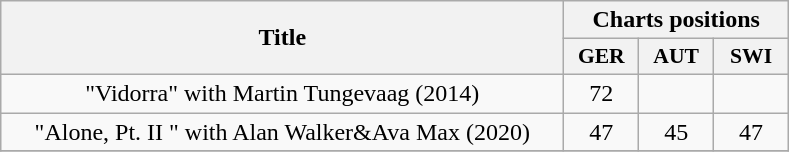<table class="wikitable plainrowheaders" style="text-align:center;">
<tr>
<th rowspan="2" scope="col" style="width:23em;">Title</th>
<th colspan="3" scope="col">Charts positions</th>
</tr>
<tr>
<th scope="col" style="width:3em;font-size:90%;">GER<br></th>
<th scope="col" style="width:3em;font-size:90%;">AUT<br></th>
<th scope="col" style="width:3em;font-size:90%;">SWI<br></th>
</tr>
<tr>
<td>"Vidorra" with Martin Tungevaag (2014)</td>
<td>72</td>
<td></td>
<td></td>
</tr>
<tr>
<td>"Alone, Pt. II " with Alan Walker&Ava Max (2020)</td>
<td>47</td>
<td>45</td>
<td>47</td>
</tr>
<tr>
</tr>
</table>
